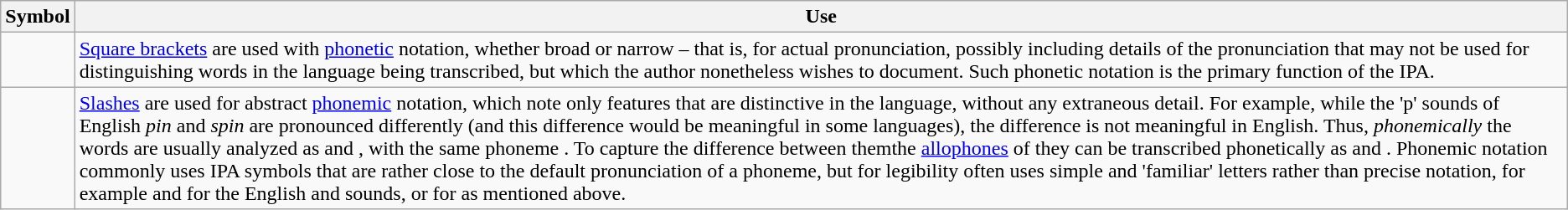<table class="wikitable">
<tr>
<th>Symbol</th>
<th>Use</th>
</tr>
<tr>
<td style="text-align:center"></td>
<td><a href='#'>Square brackets</a> are used with <a href='#'>phonetic</a> notation, whether broad or narrow – that is, for actual pronunciation, possibly including details of the pronunciation that may not be used for distinguishing words in the language being transcribed, but which the author nonetheless wishes to document. Such phonetic notation is the primary function of the IPA.</td>
</tr>
<tr>
<td style="text-align: center"></td>
<td><a href='#'>Slashes</a> are used for abstract <a href='#'>phonemic</a> notation, which note only features that are distinctive in the language, without any extraneous detail. For example, while the 'p' sounds of English <em>pin</em> and <em>spin</em> are pronounced differently (and this difference would be meaningful in some languages), the difference is not meaningful in English. Thus, <em>phonemically</em> the words are usually analyzed as  and , with the same phoneme . To capture the difference between themthe <a href='#'>allophones</a> of they can be transcribed phonetically as  and . Phonemic notation commonly uses IPA symbols that are rather close to the default pronunciation of a phoneme, but for legibility often uses simple and 'familiar' letters rather than precise notation, for example  and  for the English  and  sounds, or  for  as mentioned above.</td>
</tr>
</table>
